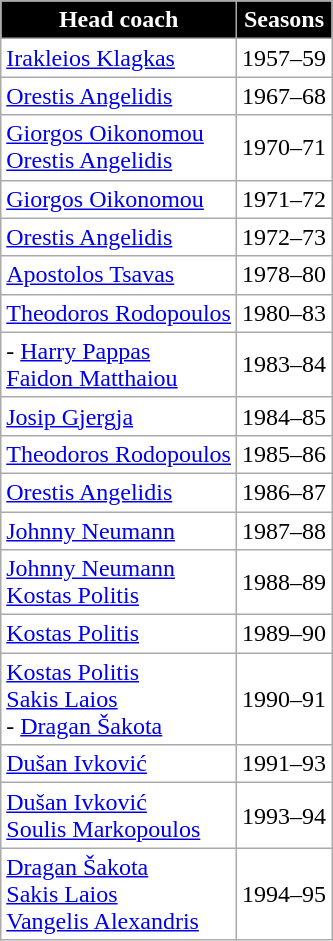<table class="wikitable" style="text-align: left; background:white; color:black">
<tr>
<th style="color:white; background:black;">Head coach</th>
<th style="color:white; background:black;">Seasons</th>
</tr>
<tr>
<td align=left> <a href='#'>Irakleios Klagkas</a></td>
<td align=center>1957–59</td>
</tr>
<tr>
<td align=left> <a href='#'>Orestis Angelidis</a></td>
<td align=center>1967–68</td>
</tr>
<tr>
<td align=left> <a href='#'>Giorgos Oikonomou</a><br> <a href='#'>Orestis Angelidis</a></td>
<td align=center>1970–71</td>
</tr>
<tr>
<td align=left> <a href='#'>Giorgos Oikonomou</a></td>
<td align=center>1971–72</td>
</tr>
<tr>
<td align=left> <a href='#'>Orestis Angelidis</a></td>
<td align=center>1972–73</td>
</tr>
<tr>
<td align=left> <a href='#'>Apostolos Tsavas</a></td>
<td align=center>1978–80</td>
</tr>
<tr>
<td align=left> <a href='#'>Theodoros Rodopoulos</a></td>
<td align=center>1980–83</td>
</tr>
<tr>
<td align=left>- <a href='#'>Harry Pappas</a><br> <a href='#'>Faidon Matthaiou</a></td>
<td align=center>1983–84</td>
</tr>
<tr>
<td align=left> <a href='#'>Josip Gjergja</a></td>
<td align=center>1984–85</td>
</tr>
<tr>
<td align=left> <a href='#'>Theodoros Rodopoulos</a></td>
<td align=center>1985–86</td>
</tr>
<tr>
<td align=left> <a href='#'>Orestis Angelidis</a></td>
<td align=center>1986–87</td>
</tr>
<tr>
<td align=left> <a href='#'>Johnny Neumann</a></td>
<td align=center>1987–88</td>
</tr>
<tr>
<td align=left> <a href='#'>Johnny Neumann</a><br> <a href='#'>Kostas Politis</a></td>
<td align=center>1988–89</td>
</tr>
<tr>
<td align=left> <a href='#'>Kostas Politis</a></td>
<td align=center>1989–90</td>
</tr>
<tr>
<td align=left> <a href='#'>Kostas Politis</a><br> <a href='#'>Sakis Laios</a><br>- <a href='#'>Dragan Šakota</a></td>
<td align=center>1990–91</td>
</tr>
<tr>
<td align=left> <a href='#'>Dušan Ivković</a></td>
<td align=center>1991–93</td>
</tr>
<tr>
<td align=left> <a href='#'>Dušan Ivković</a><br> <a href='#'>Soulis Markopoulos</a></td>
<td align=center>1993–94</td>
</tr>
<tr>
<td align=left> <a href='#'>Dragan Šakota</a><br> <a href='#'>Sakis Laios</a><br> <a href='#'>Vangelis Alexandris</a></td>
<td align=center>1994–95</td>
</tr>
</table>
